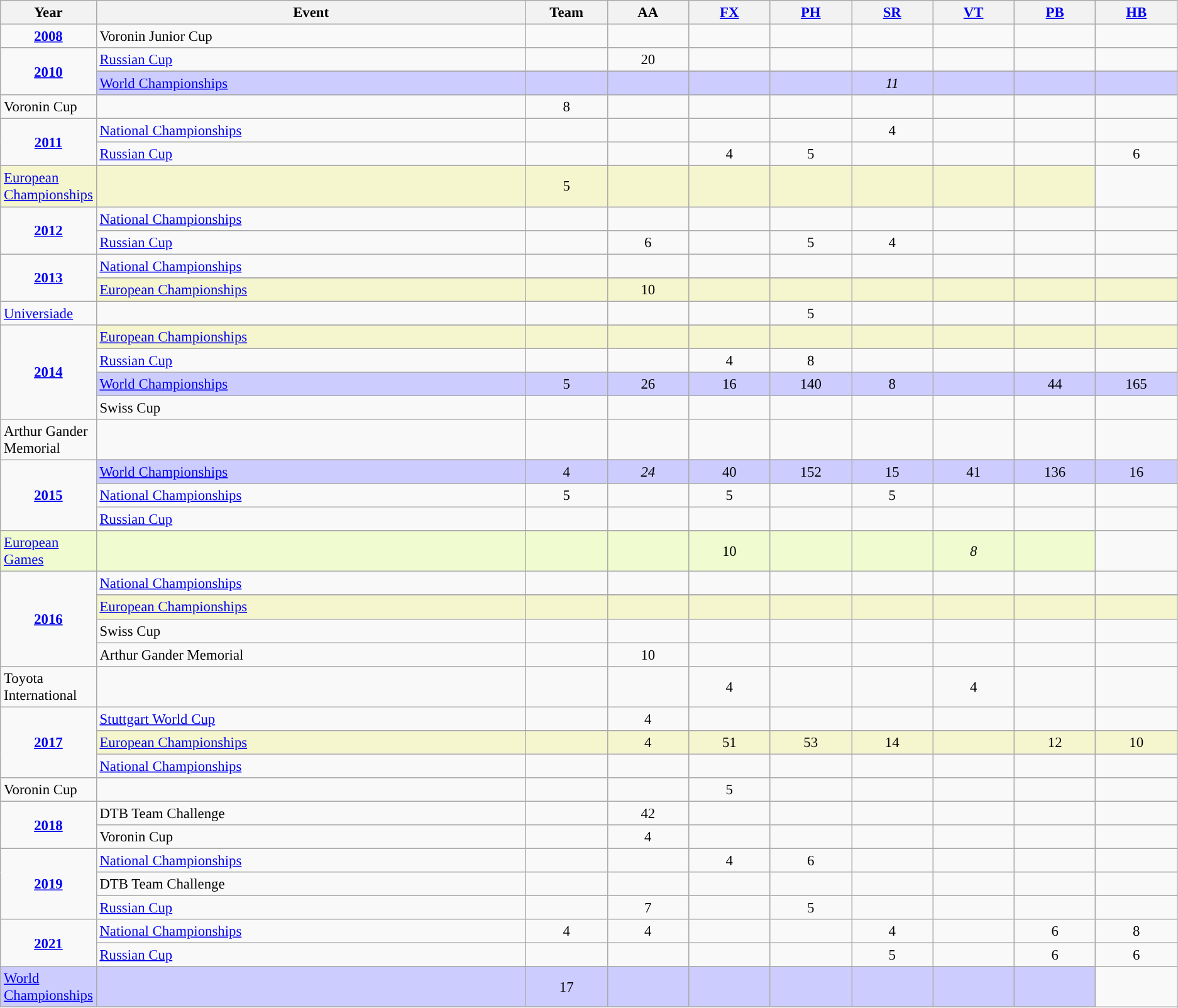<table class="wikitable sortable" style="text-align:center; font-size:95%;">
<tr>
<th width=7% class=unsortable>Year</th>
<th width=37% class=unsortable>Event</th>
<th width=7% class=unsortable>Team</th>
<th width=7% class=unsortable>AA</th>
<th width=7% class=unsortable><a href='#'>FX</a></th>
<th width=7% class=unsortable><a href='#'>PH</a></th>
<th width=7% class=unsortable><a href='#'>SR</a></th>
<th width=7% class=unsortable><a href='#'>VT</a></th>
<th width=7% class=unsortable><a href='#'>PB</a></th>
<th width=7% class=unsortable><a href='#'>HB</a></th>
</tr>
<tr>
<td rowspan="1"><strong><a href='#'>2008</a></strong></td>
<td align=left>Voronin Junior Cup</td>
<td></td>
<td></td>
<td></td>
<td></td>
<td></td>
<td></td>
<td></td>
<td></td>
</tr>
<tr>
<td rowspan="3"><strong><a href='#'>2010</a></strong></td>
<td align=left><a href='#'>Russian Cup</a></td>
<td></td>
<td>20</td>
<td></td>
<td></td>
<td></td>
<td></td>
<td></td>
<td></td>
</tr>
<tr>
</tr>
<tr bgcolor=#CCCCFF>
<td align=left><a href='#'>World Championships</a></td>
<td></td>
<td></td>
<td></td>
<td></td>
<td><em>11</em></td>
<td></td>
<td></td>
<td></td>
</tr>
<tr>
<td align=left>Voronin Cup</td>
<td></td>
<td>8</td>
<td></td>
<td></td>
<td></td>
<td></td>
<td></td>
<td></td>
</tr>
<tr>
<td rowspan="3"><strong><a href='#'>2011</a></strong></td>
<td align=left><a href='#'>National Championships</a></td>
<td></td>
<td></td>
<td></td>
<td></td>
<td>4</td>
<td></td>
<td></td>
<td></td>
</tr>
<tr>
<td align=left><a href='#'>Russian Cup</a></td>
<td></td>
<td></td>
<td>4</td>
<td>5</td>
<td></td>
<td></td>
<td></td>
<td>6</td>
</tr>
<tr>
</tr>
<tr bgcolor=#F5F6CE>
<td align=left><a href='#'>European Championships</a></td>
<td></td>
<td>5</td>
<td></td>
<td></td>
<td></td>
<td></td>
<td></td>
<td></td>
</tr>
<tr>
<td rowspan="2"><strong><a href='#'>2012</a></strong></td>
<td align=left><a href='#'>National Championships</a></td>
<td></td>
<td></td>
<td></td>
<td></td>
<td></td>
<td></td>
<td></td>
<td></td>
</tr>
<tr>
<td align=left><a href='#'>Russian Cup</a></td>
<td></td>
<td>6</td>
<td></td>
<td>5</td>
<td>4</td>
<td></td>
<td></td>
<td></td>
</tr>
<tr>
<td rowspan="3"><strong><a href='#'>2013</a></strong></td>
<td align=left><a href='#'>National Championships</a></td>
<td></td>
<td></td>
<td></td>
<td></td>
<td></td>
<td></td>
<td></td>
<td></td>
</tr>
<tr>
</tr>
<tr bgcolor=#F5F6CE>
<td align=left><a href='#'>European Championships</a></td>
<td></td>
<td>10</td>
<td></td>
<td></td>
<td></td>
<td></td>
<td></td>
<td></td>
</tr>
<tr>
<td align=left><a href='#'>Universiade</a></td>
<td></td>
<td></td>
<td></td>
<td></td>
<td>5</td>
<td></td>
<td></td>
<td></td>
</tr>
<tr>
<td rowspan="6"><strong><a href='#'>2014</a></strong></td>
</tr>
<tr bgcolor=#F5F6CE>
<td align=left><a href='#'>European Championships</a></td>
<td></td>
<td></td>
<td></td>
<td></td>
<td></td>
<td></td>
<td></td>
<td></td>
</tr>
<tr>
<td align=left><a href='#'>Russian Cup</a></td>
<td></td>
<td></td>
<td>4</td>
<td>8</td>
<td></td>
<td></td>
<td></td>
<td></td>
</tr>
<tr>
</tr>
<tr bgcolor=#CCCCFF>
<td align=left><a href='#'>World Championships</a></td>
<td>5</td>
<td>26</td>
<td>16</td>
<td>140</td>
<td>8</td>
<td></td>
<td>44</td>
<td>165</td>
</tr>
<tr>
<td align=left>Swiss Cup</td>
<td></td>
<td></td>
<td></td>
<td></td>
<td></td>
<td></td>
<td></td>
<td></td>
</tr>
<tr>
<td align=left>Arthur Gander Memorial</td>
<td></td>
<td></td>
<td></td>
<td></td>
<td></td>
<td></td>
<td></td>
<td></td>
</tr>
<tr>
<td rowspan="5"><strong><a href='#'>2015</a></strong></td>
</tr>
<tr bgcolor=#CCCCFF>
<td align=left><a href='#'>World Championships</a></td>
<td>4</td>
<td><em>24</em></td>
<td>40</td>
<td>152</td>
<td>15</td>
<td>41</td>
<td>136</td>
<td>16</td>
</tr>
<tr>
<td align=left><a href='#'>National Championships</a></td>
<td>5</td>
<td></td>
<td>5</td>
<td></td>
<td>5</td>
<td></td>
<td></td>
<td></td>
</tr>
<tr>
<td align=left><a href='#'>Russian Cup</a></td>
<td></td>
<td></td>
<td></td>
<td></td>
<td></td>
<td></td>
<td></td>
<td></td>
</tr>
<tr>
</tr>
<tr bgcolor=#f0fccf>
<td align=left><a href='#'>European Games</a></td>
<td></td>
<td></td>
<td></td>
<td>10</td>
<td></td>
<td></td>
<td><em>8</em></td>
<td></td>
</tr>
<tr>
<td rowspan="5"><strong><a href='#'>2016</a></strong></td>
<td align=left><a href='#'>National Championships</a></td>
<td></td>
<td></td>
<td></td>
<td></td>
<td></td>
<td></td>
<td></td>
<td></td>
</tr>
<tr>
</tr>
<tr bgcolor=#F5F6CE>
<td align=left><a href='#'>European Championships</a></td>
<td></td>
<td></td>
<td></td>
<td></td>
<td></td>
<td></td>
<td></td>
<td></td>
</tr>
<tr>
<td align=left>Swiss Cup</td>
<td></td>
<td></td>
<td></td>
<td></td>
<td></td>
<td></td>
<td></td>
<td></td>
</tr>
<tr>
<td align=left>Arthur Gander Memorial</td>
<td></td>
<td>10</td>
<td></td>
<td></td>
<td></td>
<td></td>
<td></td>
<td></td>
</tr>
<tr>
<td align=left>Toyota International</td>
<td></td>
<td></td>
<td></td>
<td>4</td>
<td></td>
<td></td>
<td>4</td>
<td></td>
</tr>
<tr>
<td rowspan= "4"><strong><a href='#'>2017</a></strong></td>
<td align=left><a href='#'>Stuttgart World Cup</a></td>
<td></td>
<td>4</td>
<td></td>
<td></td>
<td></td>
<td></td>
<td></td>
<td></td>
</tr>
<tr>
</tr>
<tr bgcolor=#F5F6CE>
<td align=left><a href='#'>European Championships</a></td>
<td></td>
<td>4</td>
<td>51</td>
<td>53</td>
<td>14</td>
<td></td>
<td>12</td>
<td>10</td>
</tr>
<tr>
<td align=left><a href='#'>National Championships</a></td>
<td></td>
<td></td>
<td></td>
<td></td>
<td></td>
<td></td>
<td></td>
<td></td>
</tr>
<tr>
<td align=left>Voronin Cup</td>
<td></td>
<td></td>
<td></td>
<td>5</td>
<td></td>
<td></td>
<td></td>
<td></td>
</tr>
<tr>
<td rowspan="2“"><strong><a href='#'>2018</a></strong></td>
<td align=left>DTB Team Challenge</td>
<td></td>
<td>42</td>
<td></td>
<td></td>
<td></td>
<td></td>
<td></td>
<td></td>
</tr>
<tr>
<td align=left>Voronin Cup</td>
<td></td>
<td>4</td>
<td></td>
<td></td>
<td></td>
<td></td>
<td></td>
<td></td>
</tr>
<tr>
<td rowspan="3"><strong><a href='#'>2019</a></strong></td>
<td align=left><a href='#'>National Championships</a></td>
<td></td>
<td></td>
<td>4</td>
<td>6</td>
<td></td>
<td></td>
<td></td>
<td></td>
</tr>
<tr>
<td align=left>DTB Team Challenge</td>
<td></td>
<td></td>
<td></td>
<td></td>
<td></td>
<td></td>
<td></td>
<td></td>
</tr>
<tr>
<td align=left><a href='#'>Russian Cup</a></td>
<td></td>
<td>7</td>
<td></td>
<td>5</td>
<td></td>
<td></td>
<td></td>
<td></td>
</tr>
<tr>
<td rowspan="3"><strong><a href='#'>2021</a></strong></td>
<td align=left><a href='#'>National Championships</a></td>
<td>4</td>
<td>4</td>
<td></td>
<td></td>
<td>4</td>
<td></td>
<td>6</td>
<td>8</td>
</tr>
<tr>
<td align=left><a href='#'>Russian Cup</a></td>
<td></td>
<td></td>
<td></td>
<td></td>
<td>5</td>
<td></td>
<td>6</td>
<td>6</td>
</tr>
<tr>
</tr>
<tr bgcolor=#CCCCFF>
<td align=left><a href='#'>World Championships</a></td>
<td></td>
<td>17</td>
<td></td>
<td></td>
<td></td>
<td></td>
<td></td>
<td></td>
</tr>
<tr>
</tr>
</table>
